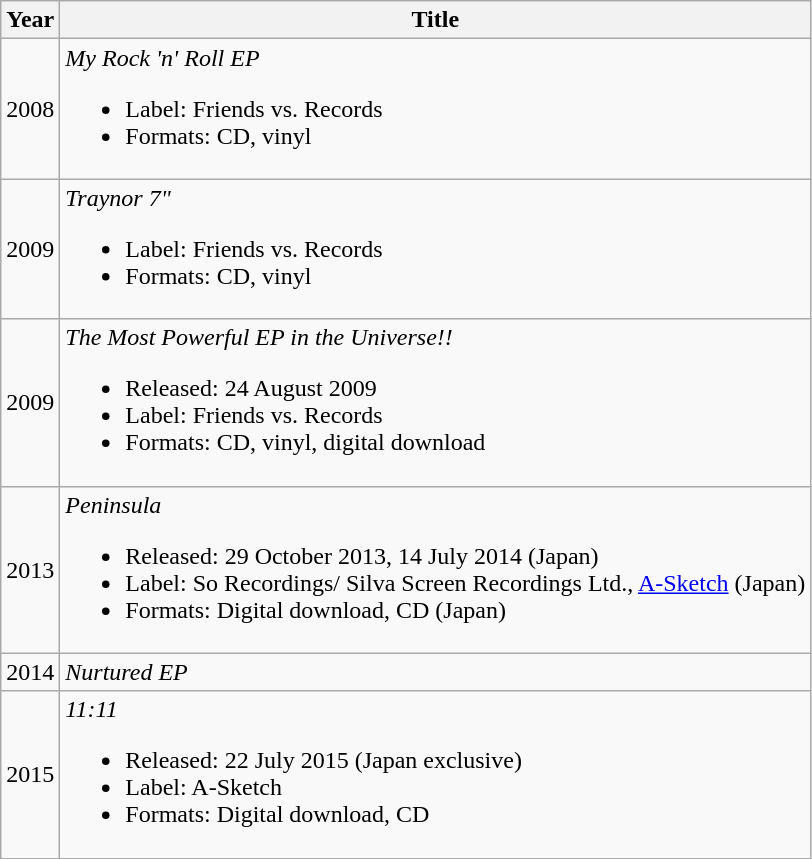<table class="wikitable">
<tr>
<th>Year</th>
<th>Title</th>
</tr>
<tr>
<td>2008</td>
<td><em>My Rock 'n' Roll EP</em><br><ul><li>Label: Friends vs. Records</li><li>Formats: CD, vinyl</li></ul></td>
</tr>
<tr>
<td>2009</td>
<td><em>Traynor 7"</em><br><ul><li>Label: Friends vs. Records</li><li>Formats: CD, vinyl</li></ul></td>
</tr>
<tr>
<td>2009</td>
<td><em>The Most Powerful EP in the Universe!!</em><br><ul><li>Released: 24 August 2009</li><li>Label: Friends vs. Records</li><li>Formats: CD, vinyl, digital download</li></ul></td>
</tr>
<tr>
<td>2013</td>
<td><em>Peninsula</em><br><ul><li>Released: 29 October 2013, 14 July 2014 (Japan)</li><li>Label: So Recordings/ Silva Screen Recordings Ltd., <a href='#'>A-Sketch</a> (Japan)</li><li>Formats: Digital download, CD (Japan)</li></ul></td>
</tr>
<tr>
<td>2014</td>
<td><em>Nurtured EP</em></td>
</tr>
<tr>
<td>2015</td>
<td><em>11:11</em><br><ul><li>Released: 22 July 2015 (Japan exclusive)</li><li>Label: A-Sketch</li><li>Formats: Digital download, CD</li></ul></td>
</tr>
</table>
